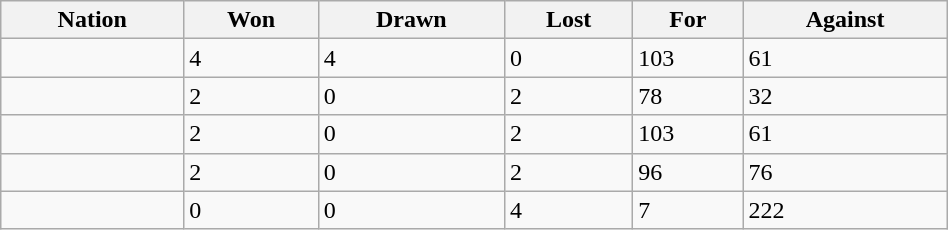<table class="wikitable" style="width:50%">
<tr>
<th>Nation</th>
<th>Won</th>
<th>Drawn</th>
<th>Lost</th>
<th>For</th>
<th>Against</th>
</tr>
<tr>
<td></td>
<td>4</td>
<td>4</td>
<td>0</td>
<td>103</td>
<td>61</td>
</tr>
<tr>
<td></td>
<td>2</td>
<td>0</td>
<td>2</td>
<td>78</td>
<td>32</td>
</tr>
<tr>
<td></td>
<td>2</td>
<td>0</td>
<td>2</td>
<td>103</td>
<td>61</td>
</tr>
<tr>
<td></td>
<td>2</td>
<td>0</td>
<td>2</td>
<td>96</td>
<td>76</td>
</tr>
<tr>
<td></td>
<td>0</td>
<td>0</td>
<td>4</td>
<td>7</td>
<td>222</td>
</tr>
</table>
